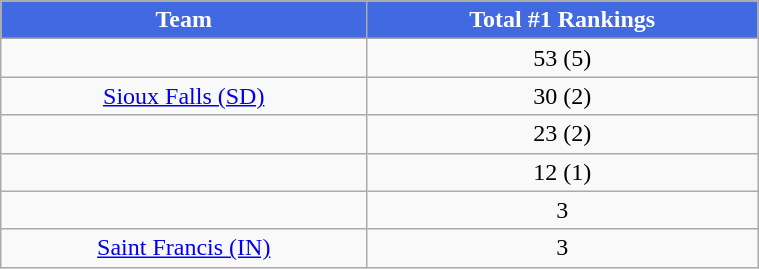<table class="wikitable" style="width:40%;">
<tr>
<th style="background:#4169E1; color:white;">Team</th>
<th style="background:#4169E1; color:white;">Total #1 Rankings</th>
</tr>
<tr style="text-align:center;">
<td></td>
<td>53 (5)</td>
</tr>
<tr style="text-align:center;">
<td><a href='#'>Sioux Falls (SD)</a></td>
<td>30 (2)</td>
</tr>
<tr style="text-align:center;">
<td></td>
<td>23 (2)</td>
</tr>
<tr style="text-align:center;">
<td></td>
<td>12 (1)</td>
</tr>
<tr style="text-align:center;">
<td></td>
<td>3</td>
</tr>
<tr style="text-align:center;">
<td><a href='#'>Saint Francis (IN)</a></td>
<td>3</td>
</tr>
</table>
